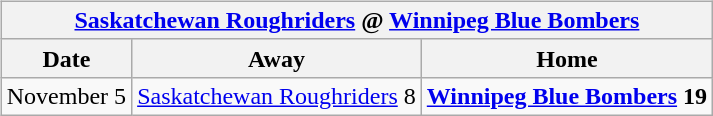<table cellspacing="10">
<tr>
<td valign="top"><br><table class="wikitable">
<tr>
<th colspan="4"><a href='#'>Saskatchewan Roughriders</a> @ <a href='#'>Winnipeg Blue Bombers</a></th>
</tr>
<tr>
<th>Date</th>
<th>Away</th>
<th>Home</th>
</tr>
<tr>
<td>November 5</td>
<td><a href='#'>Saskatchewan Roughriders</a> 8</td>
<td><strong><a href='#'>Winnipeg Blue Bombers</a> 19</strong></td>
</tr>
</table>
</td>
</tr>
</table>
